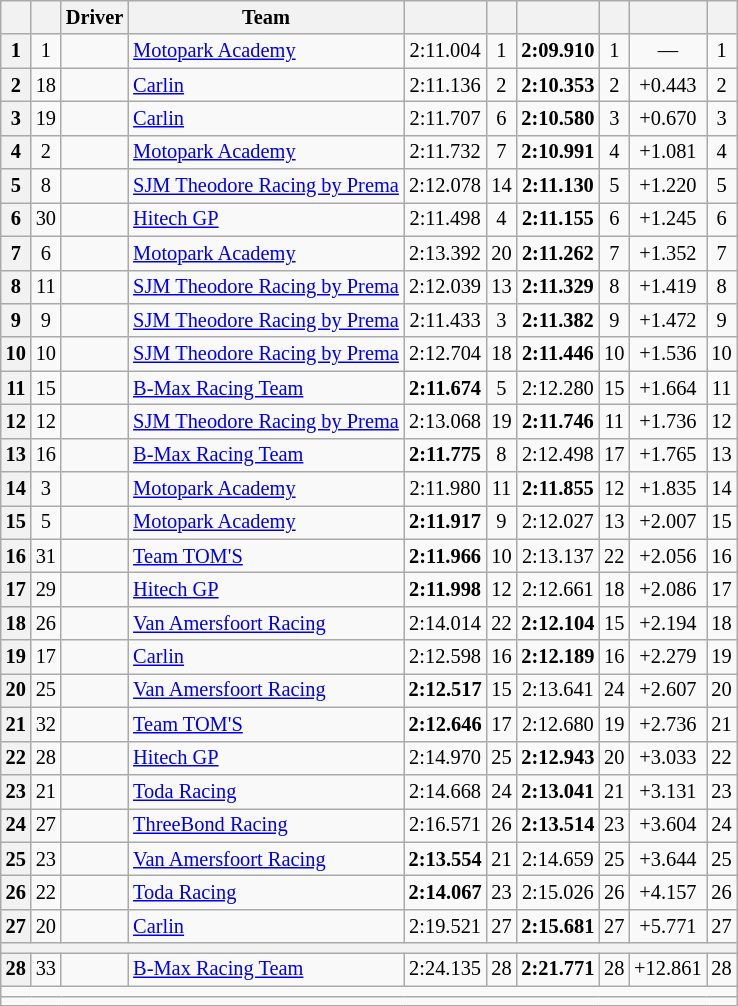<table class="wikitable" style="font-size:85%;">
<tr>
<th scope="col"></th>
<th scope="col"></th>
<th scope="col">Driver</th>
<th scope="col">Team</th>
<th scope="col"></th>
<th scope="col"></th>
<th scope="col"></th>
<th scope="col"></th>
<th scope="col"></th>
<th scope="col"></th>
</tr>
<tr>
<th scope="row">1</th>
<td align=center>1</td>
<td></td>
<td><a href='#'>Motopark Academy</a></td>
<td align="center">2:11.004</td>
<td align="center">1</td>
<td align="center"><strong>2:09.910</strong></td>
<td align="center">1</td>
<td align="center">—</td>
<td align="center">1</td>
</tr>
<tr>
<th scope="row">2</th>
<td align=center>18</td>
<td></td>
<td><a href='#'>Carlin</a></td>
<td align="center">2:11.136</td>
<td align="center">2</td>
<td align="center"><strong>2:10.353</strong></td>
<td align="center">2</td>
<td align="center">+0.443</td>
<td align="center">2</td>
</tr>
<tr>
<th scope="row">3</th>
<td align=center>19</td>
<td></td>
<td><a href='#'>Carlin</a></td>
<td align="center">2:11.707</td>
<td align="center">6</td>
<td align="center"><strong>2:10.580</strong></td>
<td align="center">3</td>
<td align="center">+0.670</td>
<td align="center">3</td>
</tr>
<tr>
<th scope="row">4</th>
<td align=center>2</td>
<td></td>
<td><a href='#'>Motopark Academy</a></td>
<td align="center">2:11.732</td>
<td align="center">7</td>
<td align="center"><strong>2:10.991</strong></td>
<td align="center">4</td>
<td align="center">+1.081</td>
<td align="center">4</td>
</tr>
<tr>
<th scope="row">5</th>
<td align=center>8</td>
<td></td>
<td><a href='#'>SJM Theodore Racing by Prema</a></td>
<td align="center">2:12.078</td>
<td align="center">14</td>
<td align="center"><strong>2:11.130</strong></td>
<td align="center">5</td>
<td align="center">+1.220</td>
<td align="center">5</td>
</tr>
<tr>
<th scope="row">6</th>
<td align=center>30</td>
<td></td>
<td><a href='#'>Hitech GP</a></td>
<td align="center">2:11.498</td>
<td align="center">4</td>
<td align="center"><strong>2:11.155</strong></td>
<td align="center">6</td>
<td align="center">+1.245</td>
<td align="center">6</td>
</tr>
<tr>
<th scope="row">7</th>
<td align=center>6</td>
<td></td>
<td><a href='#'>Motopark Academy</a></td>
<td align="center">2:13.392</td>
<td align="center">20</td>
<td align="center"><strong>2:11.262</strong></td>
<td align="center">7</td>
<td align="center">+1.352</td>
<td align="center">7</td>
</tr>
<tr>
<th scope="row">8</th>
<td align=center>11</td>
<td></td>
<td><a href='#'>SJM Theodore Racing by Prema</a></td>
<td align="center">2:12.039</td>
<td align="center">13</td>
<td align="center"><strong>2:11.329</strong></td>
<td align="center">8</td>
<td align="center">+1.419</td>
<td align="center">8</td>
</tr>
<tr>
<th scope="row">9</th>
<td align=center>9</td>
<td></td>
<td><a href='#'>SJM Theodore Racing by Prema</a></td>
<td align="center">2:11.433</td>
<td align="center">3</td>
<td align="center"><strong>2:11.382</strong></td>
<td align="center">9</td>
<td align="center">+1.472</td>
<td align="center">9</td>
</tr>
<tr>
<th scope="row">10</th>
<td align=center>10</td>
<td></td>
<td><a href='#'>SJM Theodore Racing by Prema</a></td>
<td align="center">2:12.704</td>
<td align="center">18</td>
<td align="center"><strong>2:11.446</strong></td>
<td align="center">10</td>
<td align="center">+1.536</td>
<td align="center">10</td>
</tr>
<tr>
<th scope="row">11</th>
<td align=center>15</td>
<td></td>
<td><a href='#'>B-Max Racing Team</a></td>
<td align="center"><strong>2:11.674</strong></td>
<td align="center">5</td>
<td align="center">2:12.280</td>
<td align="center">15</td>
<td align="center">+1.664</td>
<td align="center">11</td>
</tr>
<tr>
<th scope="row">12</th>
<td align=center>12</td>
<td></td>
<td><a href='#'>SJM Theodore Racing by Prema</a></td>
<td align="center">2:13.068</td>
<td align="center">19</td>
<td align="center"><strong>2:11.746</strong></td>
<td align="center">11</td>
<td align="center">+1.736</td>
<td align="center">12</td>
</tr>
<tr>
<th scope="row">13</th>
<td align=center>16</td>
<td></td>
<td><a href='#'>B-Max Racing Team</a></td>
<td align="center"><strong>2:11.775</strong></td>
<td align="center">8</td>
<td align="center">2:12.498</td>
<td align="center">17</td>
<td align="center">+1.765</td>
<td align="center">13</td>
</tr>
<tr>
<th scope="row">14</th>
<td align=center>3</td>
<td></td>
<td><a href='#'>Motopark Academy</a></td>
<td align="center">2:11.980</td>
<td align="center">11</td>
<td align="center"><strong>2:11.855</strong></td>
<td align="center">12</td>
<td align="center">+1.835</td>
<td align="center">14</td>
</tr>
<tr>
<th scope="row">15</th>
<td align=center>5</td>
<td></td>
<td><a href='#'>Motopark Academy</a></td>
<td align="center"><strong>2:11.917</strong></td>
<td align="center">9</td>
<td align="center">2:12.027</td>
<td align="center">13</td>
<td align="center">+2.007</td>
<td align="center">15</td>
</tr>
<tr>
<th scope="row">16</th>
<td align=center>31</td>
<td></td>
<td><a href='#'>Team TOM'S</a></td>
<td align="center"><strong>2:11.966</strong></td>
<td align="center">10</td>
<td align="center">2:13.137</td>
<td align="center">22</td>
<td align="center">+2.056</td>
<td align="center">16</td>
</tr>
<tr>
<th scope="row">17</th>
<td align=center>29</td>
<td></td>
<td><a href='#'>Hitech GP</a></td>
<td align="center"><strong>2:11.998</strong></td>
<td align="center">12</td>
<td align="center">2:12.661</td>
<td align="center">18</td>
<td align="center">+2.086</td>
<td align="center">17</td>
</tr>
<tr>
<th scope="row">18</th>
<td align=center>26</td>
<td></td>
<td><a href='#'>Van Amersfoort Racing</a></td>
<td align="center">2:14.014</td>
<td align="center">22</td>
<td align="center"><strong>2:12.104</strong></td>
<td align="center">15</td>
<td align="center">+2.194</td>
<td align="center">18</td>
</tr>
<tr>
<th scope="row">19</th>
<td align=center>17</td>
<td></td>
<td><a href='#'>Carlin</a></td>
<td align="center">2:12.598</td>
<td align="center">16</td>
<td align="center"><strong>2:12.189</strong></td>
<td align="center">16</td>
<td align="center">+2.279</td>
<td align="center">19</td>
</tr>
<tr>
<th scope="row">20</th>
<td align=center>25</td>
<td></td>
<td><a href='#'>Van Amersfoort Racing</a></td>
<td align="center"><strong>2:12.517</strong></td>
<td align="center">15</td>
<td align="center">2:13.641</td>
<td align="center">24</td>
<td align="center">+2.607</td>
<td align="center">20</td>
</tr>
<tr>
<th scope="row">21</th>
<td align=center>32</td>
<td></td>
<td><a href='#'>Team TOM'S</a></td>
<td align="center"><strong>2:12.646</strong></td>
<td align="center">17</td>
<td align="center">2:12.680</td>
<td align="center">19</td>
<td align="center">+2.736</td>
<td align="center">21</td>
</tr>
<tr>
<th scope="row">22</th>
<td align=center>28</td>
<td></td>
<td><a href='#'>Hitech GP</a></td>
<td align="center">2:14.970</td>
<td align="center">25</td>
<td align="center"><strong>2:12.943</strong></td>
<td align="center">20</td>
<td align="center">+3.033</td>
<td align="center">22</td>
</tr>
<tr>
<th scope="row">23</th>
<td align=center>21</td>
<td></td>
<td><a href='#'>Toda Racing</a></td>
<td align="center">2:14.668</td>
<td align="center">24</td>
<td align="center"><strong>2:13.041</strong></td>
<td align="center">21</td>
<td align="center">+3.131</td>
<td align="center">23</td>
</tr>
<tr>
<th scope="row">24</th>
<td align=center>27</td>
<td></td>
<td><a href='#'>ThreeBond Racing</a></td>
<td align="center">2:16.571</td>
<td align="center">26</td>
<td align="center"><strong>2:13.514</strong></td>
<td align="center">23</td>
<td align="center">+3.604</td>
<td align="center">24</td>
</tr>
<tr>
<th scope="row">25</th>
<td align=center>23</td>
<td></td>
<td><a href='#'>Van Amersfoort Racing</a></td>
<td align="center"><strong>2:13.554</strong></td>
<td align="center">21</td>
<td align="center">2:14.659</td>
<td align="center">25</td>
<td align="center">+3.644</td>
<td align="center">25</td>
</tr>
<tr>
<th scope="row">26</th>
<td align=center>22</td>
<td></td>
<td><a href='#'>Toda Racing</a></td>
<td align="center"><strong>2:14.067</strong></td>
<td align="center">23</td>
<td align="center">2:15.026</td>
<td align="center">26</td>
<td align="center">+4.157</td>
<td align="center">26</td>
</tr>
<tr>
<th scope="row">27</th>
<td align=center>20</td>
<td></td>
<td><a href='#'>Carlin</a></td>
<td align="center">2:19.521</td>
<td align="center">27</td>
<td align="center"><strong>2:15.681</strong></td>
<td align="center">27</td>
<td align="center">+5.771</td>
<td align="center">27</td>
</tr>
<tr>
<th colspan=10></th>
</tr>
<tr>
<th scope="row">28</th>
<td align=center>33</td>
<td></td>
<td><a href='#'>B-Max Racing Team</a></td>
<td align="center">2:24.135</td>
<td align="center">28</td>
<td align="center"><strong>2:21.771</strong></td>
<td align="center">28</td>
<td align="center">+12.861</td>
<td align="center">28</td>
</tr>
<tr class="sortbottom">
<td colspan=10></td>
</tr>
<tr class="sortbottom">
<td colspan=10></td>
</tr>
</table>
